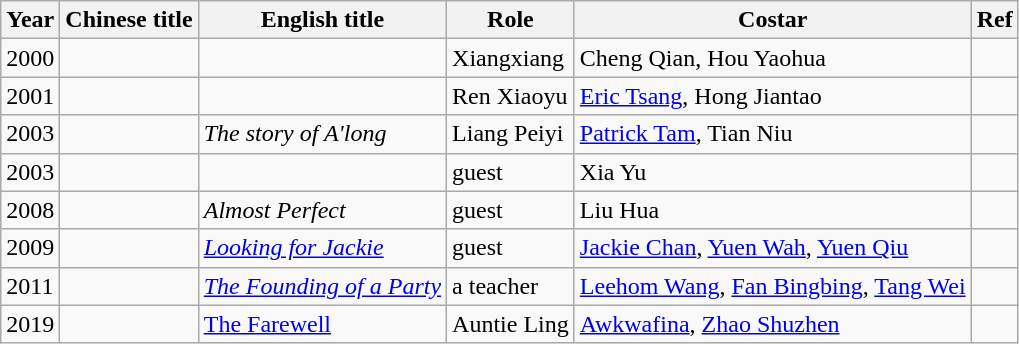<table class="wikitable">
<tr>
<th>Year</th>
<th>Chinese title</th>
<th>English title</th>
<th>Role</th>
<th>Costar</th>
<th>Ref</th>
</tr>
<tr>
<td>2000</td>
<td></td>
<td></td>
<td>Xiangxiang</td>
<td>Cheng Qian, Hou Yaohua</td>
<td></td>
</tr>
<tr>
<td>2001</td>
<td></td>
<td></td>
<td>Ren Xiaoyu</td>
<td><a href='#'>Eric Tsang</a>, Hong Jiantao</td>
<td></td>
</tr>
<tr>
<td>2003</td>
<td></td>
<td><em>The story of A'long</em></td>
<td>Liang Peiyi</td>
<td><a href='#'>Patrick Tam</a>, Tian Niu</td>
<td></td>
</tr>
<tr>
<td>2003</td>
<td></td>
<td></td>
<td>guest</td>
<td>Xia Yu</td>
<td></td>
</tr>
<tr>
<td>2008</td>
<td></td>
<td><em>Almost Perfect</em></td>
<td>guest</td>
<td>Liu Hua</td>
<td></td>
</tr>
<tr>
<td>2009</td>
<td></td>
<td><em><a href='#'>Looking for Jackie</a></em></td>
<td>guest</td>
<td><a href='#'>Jackie Chan</a>, <a href='#'>Yuen Wah</a>, <a href='#'>Yuen Qiu</a></td>
<td></td>
</tr>
<tr>
<td>2011</td>
<td></td>
<td><em><a href='#'>The Founding of a Party</a></em></td>
<td>a teacher</td>
<td><a href='#'>Leehom Wang</a>, <a href='#'>Fan Bingbing</a>, <a href='#'>Tang Wei</a></td>
<td></td>
</tr>
<tr>
<td>2019</td>
<td></td>
<td><a href='#'>The Farewell</a></td>
<td>Auntie Ling</td>
<td><a href='#'>Awkwafina</a>, <a href='#'>Zhao Shuzhen</a></td>
<td></td>
</tr>
</table>
